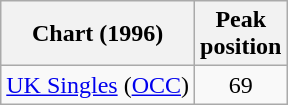<table class="wikitable sortable">
<tr>
<th align="left">Chart (1996)</th>
<th align="center">Peak<br>position</th>
</tr>
<tr>
<td><a href='#'>UK Singles</a> (<a href='#'>OCC</a>)</td>
<td align="center">69</td>
</tr>
</table>
